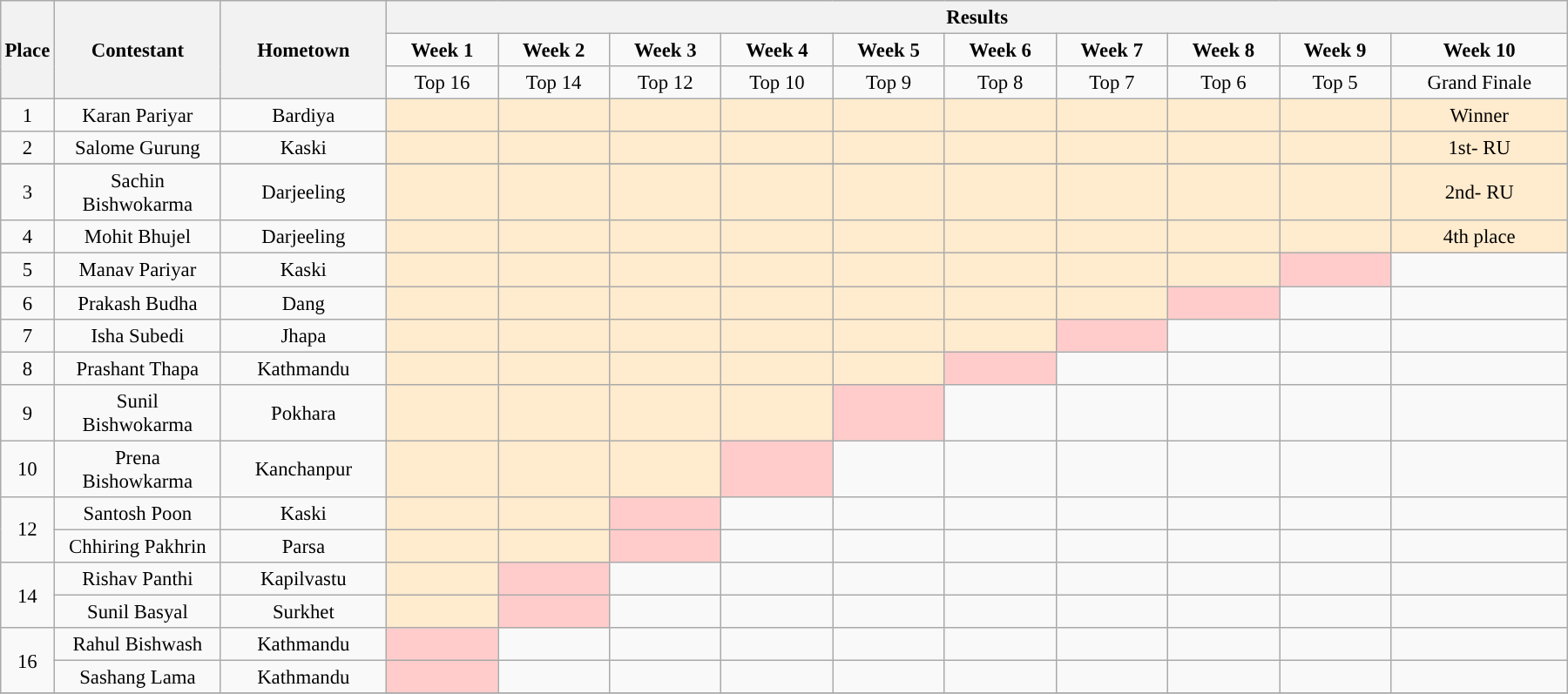<table class="wikitable" style="text-align:center; font-size:95%; width:95%; margin:1em auto">
<tr>
<th rowspan="3" style="width:30px">Place</th>
<th rowspan="3" style="width:120px">Contestant</th>
<th rowspan="3">Hometown</th>
<th colspan="10">Results</th>
</tr>
<tr>
<td><strong>Week 1</strong></td>
<td><strong>Week 2</strong></td>
<td><strong>Week 3</strong></td>
<td><strong>Week 4</strong></td>
<td><strong>Week 5</strong></td>
<td><strong>Week 6</strong></td>
<td><strong>Week 7</strong></td>
<td><strong>Week 8</strong></td>
<td><strong>Week 9</strong></td>
<td><strong>Week 10</strong></td>
</tr>
<tr>
<td>Top 16</td>
<td>Top 14</td>
<td>Top 12</td>
<td>Top 10</td>
<td>Top 9</td>
<td>Top 8</td>
<td>Top 7</td>
<td>Top 6</td>
<td>Top 5</td>
<td>Grand Finale</td>
</tr>
<tr>
<td>1</td>
<td>Karan Pariyar</td>
<td>Bardiya</td>
<td style="background:#FFEBCD;"></td>
<td style="background:#FFEBCD;"></td>
<td style="background:#FFEBCD;"></td>
<td style="background:#FFEBCD;"></td>
<td style="background:#FFEBCD;"></td>
<td style="background:#FFEBCD;"></td>
<td style="background:#FFEBCD;"></td>
<td style="background:#FFEBCD;"></td>
<td style="background:#FFEBCD;"></td>
<td style="background:#FFEBCD;">Winner</td>
</tr>
<tr>
<td>2</td>
<td>Salome Gurung</td>
<td>Kaski</td>
<td style="background:#FFEBCD;"></td>
<td style="background:#FFEBCD;"></td>
<td style="background:#FFEBCD;"></td>
<td style="background:#FFEBCD;"></td>
<td style="background:#FFEBCD;"></td>
<td style="background:#FFEBCD;"></td>
<td style="background:#FFEBCD;"></td>
<td style="background:#FFEBCD;"></td>
<td style="background:#FFEBCD;"></td>
<td style="background:#FFEBCD;">1st- RU</td>
</tr>
<tr>
</tr>
<tr>
<td>3</td>
<td>Sachin Bishwokarma</td>
<td>Darjeeling</td>
<td style="background:#FFEBCD;"></td>
<td style="background:#FFEBCD;"></td>
<td style="background:#FFEBCD;"></td>
<td style="background:#FFEBCD;"></td>
<td style="background:#FFEBCD;"></td>
<td style="background:#FFEBCD;"></td>
<td style="background:#FFEBCD;"></td>
<td style="background:#FFEBCD;"></td>
<td style="background:#FFEBCD;"></td>
<td style="background:#FFEBCD;">2nd- RU</td>
</tr>
<tr>
<td>4</td>
<td>Mohit Bhujel</td>
<td>Darjeeling</td>
<td style="background:#FFEBCD;"></td>
<td style="background:#FFEBCD;"></td>
<td style="background:#FFEBCD;"></td>
<td style="background:#FFEBCD;"></td>
<td style="background:#FFEBCD;"></td>
<td style="background:#FFEBCD;"></td>
<td style="background:#FFEBCD;"></td>
<td style="background:#FFEBCD;"></td>
<td style="background:#FFEBCD;"></td>
<td style="background:#FFEBCD;">4th place</td>
</tr>
<tr>
<td>5</td>
<td>Manav Pariyar</td>
<td>Kaski</td>
<td style="background:#FFEBCD;"></td>
<td style="background:#FFEBCD;"></td>
<td style="background:#FFEBCD;"></td>
<td style="background:#FFEBCD;"></td>
<td style="background:#FFEBCD;"></td>
<td style="background:#FFEBCD;"></td>
<td style="background:#FFEBCD;"></td>
<td style="background:#FFEBCD;"></td>
<td style="background:#FFCCCB "></td>
<td></td>
</tr>
<tr>
<td>6</td>
<td>Prakash Budha</td>
<td>Dang</td>
<td style="background:#FFEBCD;"></td>
<td style="background:#FFEBCD;"></td>
<td style="background:#FFEBCD;"></td>
<td style="background:#FFEBCD;"></td>
<td style="background:#FFEBCD;"></td>
<td style="background:#FFEBCD;"></td>
<td style="background:#FFEBCD;"></td>
<td style="background:#FFCCCB"></td>
<td></td>
<td></td>
</tr>
<tr>
<td>7</td>
<td>Isha Subedi</td>
<td>Jhapa</td>
<td style="background:#FFEBCD;"></td>
<td style="background:#FFEBCD;"></td>
<td style="background:#FFEBCD;"></td>
<td style="background:#FFEBCD;"></td>
<td style="background:#FFEBCD;"></td>
<td style="background:#FFEBCD;"></td>
<td style="background: #FFCCCB"></td>
<td></td>
<td></td>
<td></td>
</tr>
<tr>
<td>8</td>
<td>Prashant Thapa</td>
<td>Kathmandu</td>
<td style="background:#FFEBCD;"></td>
<td style="background:#FFEBCD;"></td>
<td style="background:#FFEBCD;"></td>
<td style="background:#FFEBCD;"></td>
<td style="background:#FFEBCD;"></td>
<td style="background: #FFCCCB"></td>
<td></td>
<td></td>
<td></td>
<td></td>
</tr>
<tr>
<td>9</td>
<td>Sunil Bishwokarma</td>
<td>Pokhara</td>
<td style="background:#FFEBCD;"></td>
<td style="background:#FFEBCD;"></td>
<td style="background:#FFEBCD;"></td>
<td style="background:#FFEBCD;"></td>
<td style="background: #FFCCCB"></td>
<td></td>
<td></td>
<td></td>
<td></td>
<td></td>
</tr>
<tr>
<td>10</td>
<td>Prena Bishowkarma</td>
<td>Kanchanpur</td>
<td style="background:#FFEBCD;"></td>
<td style="background:#FFEBCD;"></td>
<td style="background:#FFEBCD;"></td>
<td style="background: #FFCCCB"></td>
<td></td>
<td></td>
<td></td>
<td></td>
<td></td>
<td></td>
</tr>
<tr>
<td rowspan="2">12</td>
<td>Santosh Poon</td>
<td>Kaski</td>
<td style="background:#FFEBCD;"></td>
<td style="background:#FFEBCD;"></td>
<td style="background: #FFCCCB"></td>
<td></td>
<td></td>
<td></td>
<td></td>
<td></td>
<td></td>
<td></td>
</tr>
<tr>
<td>Chhiring Pakhrin</td>
<td>Parsa</td>
<td style="background:#FFEBCD;"></td>
<td style="background:#FFEBCD;"></td>
<td style="background: #FFCCCB"></td>
<td></td>
<td></td>
<td></td>
<td></td>
<td></td>
<td></td>
<td></td>
</tr>
<tr>
<td rowspan="2">14</td>
<td>Rishav Panthi</td>
<td>Kapilvastu</td>
<td style="background:#FFEBCD;"></td>
<td style="background: #FFCCCB"></td>
<td></td>
<td></td>
<td></td>
<td></td>
<td></td>
<td></td>
<td></td>
<td></td>
</tr>
<tr>
<td>Sunil Basyal</td>
<td>Surkhet</td>
<td style="background:#FFEBCD;"></td>
<td style="background: #FFCCCB"></td>
<td></td>
<td></td>
<td></td>
<td></td>
<td></td>
<td></td>
<td></td>
<td></td>
</tr>
<tr>
<td rowspan="2">16</td>
<td>Rahul Bishwash</td>
<td>Kathmandu</td>
<td style="background: #FFCCCB"></td>
<td></td>
<td></td>
<td></td>
<td></td>
<td></td>
<td></td>
<td></td>
<td></td>
<td></td>
</tr>
<tr>
<td>Sashang Lama</td>
<td>Kathmandu</td>
<td style="background: #FFCCCB"></td>
<td></td>
<td></td>
<td></td>
<td></td>
<td></td>
<td></td>
<td></td>
<td></td>
<td></td>
</tr>
<tr>
</tr>
</table>
